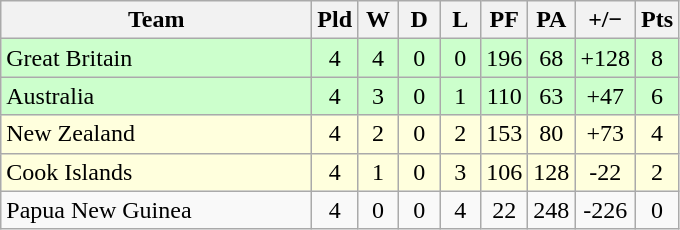<table class="wikitable" style="text-align:center">
<tr>
<th width="200">Team</th>
<th width="20">Pld</th>
<th width="20">W</th>
<th width="20">D</th>
<th width="20">L</th>
<th width="20">PF</th>
<th width="20">PA</th>
<th width="32">+/−</th>
<th width="20">Pts</th>
</tr>
<tr style="background:#cfc">
<td style="text-align:left;">Great Britain</td>
<td>4</td>
<td>4</td>
<td>0</td>
<td>0</td>
<td>196</td>
<td>68</td>
<td>+128</td>
<td>8</td>
</tr>
<tr style="background:#cfc">
<td style="text-align:left;">Australia</td>
<td>4</td>
<td>3</td>
<td>0</td>
<td>1</td>
<td>110</td>
<td>63</td>
<td>+47</td>
<td>6</td>
</tr>
<tr style="background:#FFD">
<td style="text-align:left;">New Zealand</td>
<td>4</td>
<td>2</td>
<td>0</td>
<td>2</td>
<td>153</td>
<td>80</td>
<td>+73</td>
<td>4</td>
</tr>
<tr style="background:#FFD">
<td style="text-align:left;">Cook Islands</td>
<td>4</td>
<td>1</td>
<td>0</td>
<td>3</td>
<td>106</td>
<td>128</td>
<td>-22</td>
<td>2</td>
</tr>
<tr>
<td style="text-align:left;">Papua New Guinea</td>
<td>4</td>
<td>0</td>
<td>0</td>
<td>4</td>
<td>22</td>
<td>248</td>
<td>-226</td>
<td>0</td>
</tr>
</table>
